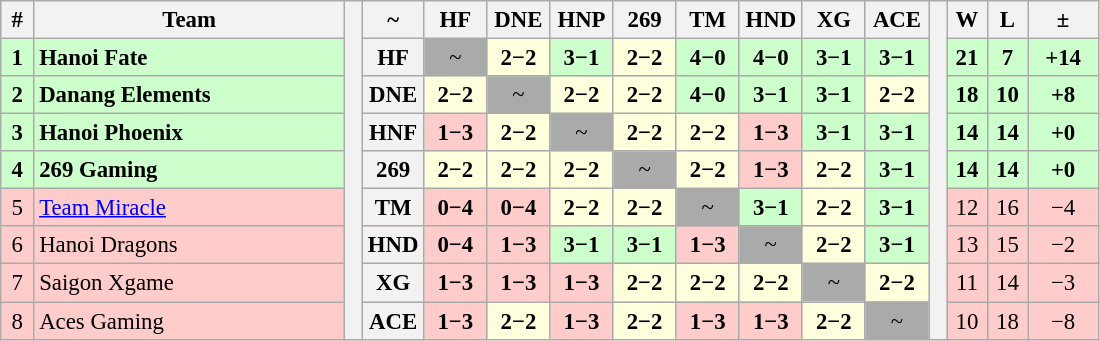<table class="wikitable" style="font-size: 95%; text-align: center">
<tr>
<th style="width:15px;">#</th>
<th style="width:200px;">Team</th>
<th rowspan="9" style="width:5px;;"></th>
<th>~</th>
<th style="width:35px;" title="">HF</th>
<th style="width:35px;" title="">DNE</th>
<th style="width:35px;" title="">HNP</th>
<th style="width:35px;" title="">269</th>
<th style="width:35px;" title="">TM</th>
<th style="width:35px;" title="">HND</th>
<th style="width:35px;" title="">XG</th>
<th style="width:35px;" title="">ACE</th>
<th rowspan="9" style="width:5px;;"></th>
<th style="width:20px;" title="Wins">W</th>
<th style="width:20px;" title="Losses">L</th>
<th style="width:40px;">±</th>
</tr>
<tr style="background:#cfc;">
<td><strong>1</strong></td>
<td style="text-align: left"><strong>Hanoi Fate</strong></td>
<th>HF</th>
<td style="background:#aaa;">~</td>
<td style="background:#ffd;"><strong>2−2</strong></td>
<td style="background:#cfc;"><strong>3−1</strong></td>
<td style="background:#ffd;"><strong>2−2</strong></td>
<td style="background:#cfc;"><strong>4−0</strong></td>
<td style="background:#cfc;"><strong>4−0</strong></td>
<td style="background:#cfc;"><strong>3−1</strong></td>
<td style="background:#cfc;"><strong>3−1</strong></td>
<td><strong>21</strong></td>
<td><strong>7</strong></td>
<td><strong>+14</strong></td>
</tr>
<tr style="background:#cfc;">
<td><strong>2</strong></td>
<td style="text-align: left"><strong>Danang Elements</strong></td>
<th>DNE</th>
<td style="background:#ffd;"><strong>2−2</strong></td>
<td style="background:#aaa;">~</td>
<td style="background:#ffd;"><strong>2−2</strong></td>
<td style="background:#ffd;"><strong>2−2</strong></td>
<td style="background:#cfc;"><strong>4−0</strong></td>
<td style="background:#cfc;"><strong>3−1</strong></td>
<td style="background:#cfc;"><strong>3−1</strong></td>
<td style="background:#ffd;"><strong>2−2</strong></td>
<td><strong>18</strong></td>
<td><strong>10</strong></td>
<td><strong>+8</strong></td>
</tr>
<tr style="background:#cfc;">
<td><strong>3</strong></td>
<td style="text-align: left"><strong>Hanoi Phoenix</strong></td>
<th>HNF</th>
<td style="background:#fcc;"><strong>1−3</strong></td>
<td style="background:#ffd;"><strong>2−2</strong></td>
<td style="background:#aaa;">~</td>
<td style="background:#ffd;"><strong>2−2</strong></td>
<td style="background:#ffd;"><strong>2−2</strong></td>
<td style="background:#fcc;"><strong>1−3</strong></td>
<td style="background:#cfc;"><strong>3−1</strong></td>
<td style="background:#cfc;"><strong>3−1</strong></td>
<td><strong>14</strong></td>
<td><strong>14</strong></td>
<td><strong>+0</strong></td>
</tr>
<tr style="background:#cfc;">
<td><strong>4</strong></td>
<td style="text-align: left"><strong>269 Gaming</strong></td>
<th>269</th>
<td style="background:#ffd;"><strong>2−2</strong></td>
<td style="background:#ffd;"><strong>2−2</strong></td>
<td style="background:#ffd;"><strong>2−2</strong></td>
<td style="background:#aaa;">~</td>
<td style="background:#ffd;"><strong>2−2</strong></td>
<td style="background:#fcc;"><strong>1−3</strong></td>
<td style="background:#ffd;"><strong>2−2</strong></td>
<td style="background:#cfc;"><strong>3−1</strong></td>
<td><strong>14</strong></td>
<td><strong>14</strong></td>
<td><strong>+0</strong></td>
</tr>
<tr style="background:#fcc;">
<td>5</td>
<td style="text-align: left"><a href='#'>Team Miracle</a></td>
<th>TM</th>
<td style="background:#fcc;"><strong>0−4</strong></td>
<td style="background:#fcc;"><strong>0−4</strong></td>
<td style="background:#ffd;"><strong>2−2</strong></td>
<td style="background:#ffd;"><strong>2−2</strong></td>
<td style="background:#aaa;">~</td>
<td style="background:#cfc;"><strong>3−1</strong></td>
<td style="background:#ffd;"><strong>2−2</strong></td>
<td style="background:#cfc;"><strong>3−1</strong></td>
<td>12</td>
<td>16</td>
<td>−4</td>
</tr>
<tr style="background:#fcc;">
<td>6</td>
<td style="text-align: left">Hanoi Dragons</td>
<th>HND</th>
<td style="background:#fcc;"><strong>0−4</strong></td>
<td style="background:#fcc;"><strong>1−3</strong></td>
<td style="background:#cfc;"><strong>3−1</strong></td>
<td style="background:#cfc;"><strong>3−1</strong></td>
<td style="background:#fcc;"><strong>1−3</strong></td>
<td style="background:#aaa;">~</td>
<td style="background:#ffd;"><strong>2−2</strong></td>
<td style="background:#cfc;"><strong>3−1</strong></td>
<td>13</td>
<td>15</td>
<td>−2</td>
</tr>
<tr style="background:#fcc;">
<td>7</td>
<td style="text-align: left">Saigon Xgame</td>
<th>XG</th>
<td style="background:#fcc;"><strong>1−3</strong></td>
<td style="background:#fcc;"><strong>1−3</strong></td>
<td style="background:#fcc;"><strong>1−3</strong></td>
<td style="background:#ffd;"><strong>2−2</strong></td>
<td style="background:#ffd;"><strong>2−2</strong></td>
<td style="background:#ffd;"><strong>2−2</strong></td>
<td style="background:#aaa;">~</td>
<td style="background:#ffd;"><strong>2−2</strong></td>
<td>11</td>
<td>14</td>
<td>−3</td>
</tr>
<tr style="background:#fcc;">
<td>8</td>
<td style="text-align: left">Aces Gaming</td>
<th>ACE</th>
<td style="background:#fcc;"><strong>1−3</strong></td>
<td style="background:#ffd;"><strong>2−2</strong></td>
<td style="background:#fcc;"><strong>1−3</strong></td>
<td style="background:#ffd;"><strong>2−2</strong></td>
<td style="background:#fcc;"><strong>1−3</strong></td>
<td style="background:#fcc;"><strong>1−3</strong></td>
<td style="background:#ffd;"><strong>2−2</strong></td>
<td style="background:#aaa;">~</td>
<td>10</td>
<td>18</td>
<td>−8</td>
</tr>
</table>
